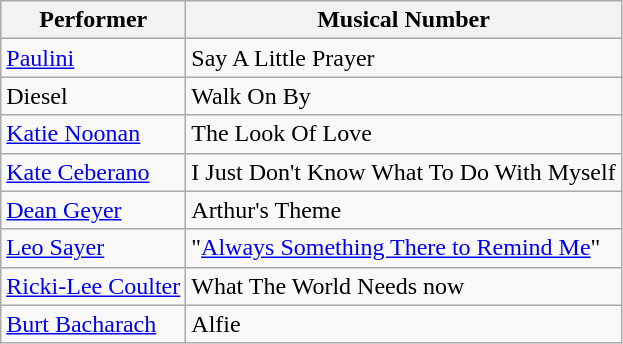<table class="wikitable">
<tr>
<th>Performer</th>
<th>Musical Number</th>
</tr>
<tr>
<td><a href='#'>Paulini</a></td>
<td>Say A Little Prayer</td>
</tr>
<tr>
<td>Diesel</td>
<td>Walk On By</td>
</tr>
<tr>
<td><a href='#'>Katie Noonan</a></td>
<td>The Look Of Love</td>
</tr>
<tr>
<td><a href='#'>Kate Ceberano</a></td>
<td>I Just Don't Know What To Do With Myself</td>
</tr>
<tr>
<td><a href='#'>Dean Geyer</a></td>
<td>Arthur's Theme</td>
</tr>
<tr>
<td><a href='#'>Leo Sayer</a></td>
<td>"<a href='#'>Always Something There to  Remind Me</a>"</td>
</tr>
<tr>
<td><a href='#'>Ricki-Lee Coulter</a></td>
<td>What The World Needs now</td>
</tr>
<tr>
<td><a href='#'>Burt Bacharach</a></td>
<td>Alfie</td>
</tr>
</table>
